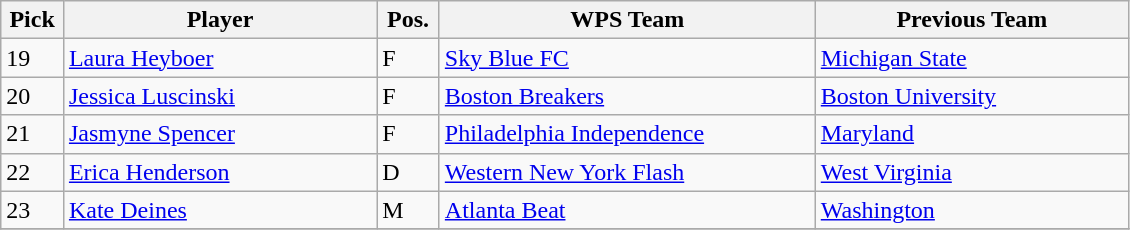<table class="wikitable">
<tr>
<th width="5%">Pick</th>
<th width="25%">Player</th>
<th width="5%">Pos.</th>
<th width="30%">WPS Team</th>
<th width="25%">Previous Team</th>
</tr>
<tr>
<td>19</td>
<td><a href='#'>Laura Heyboer</a></td>
<td>F</td>
<td><a href='#'>Sky Blue FC</a></td>
<td><a href='#'>Michigan State</a></td>
</tr>
<tr>
<td>20</td>
<td><a href='#'>Jessica Luscinski</a></td>
<td>F</td>
<td><a href='#'>Boston Breakers</a></td>
<td><a href='#'>Boston University</a></td>
</tr>
<tr>
<td>21</td>
<td><a href='#'>Jasmyne Spencer</a></td>
<td>F</td>
<td><a href='#'>Philadelphia Independence</a></td>
<td><a href='#'>Maryland</a></td>
</tr>
<tr>
<td>22</td>
<td><a href='#'>Erica Henderson</a></td>
<td>D</td>
<td><a href='#'>Western New York Flash</a></td>
<td><a href='#'>West Virginia</a></td>
</tr>
<tr>
<td>23</td>
<td><a href='#'>Kate Deines</a></td>
<td>M</td>
<td><a href='#'>Atlanta Beat</a></td>
<td><a href='#'>Washington</a></td>
</tr>
<tr>
</tr>
</table>
